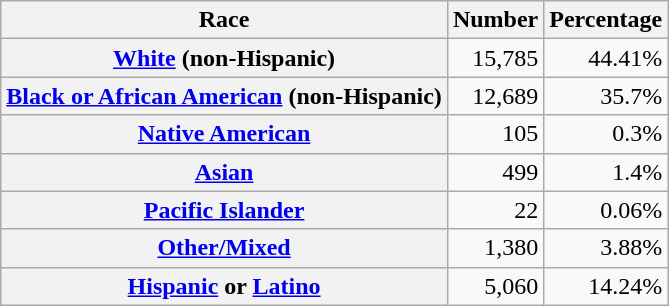<table class="wikitable" style="text-align:right">
<tr>
<th scope="col">Race</th>
<th scope="col">Number</th>
<th scope="col">Percentage</th>
</tr>
<tr>
<th scope="row"><a href='#'>White</a> (non-Hispanic)</th>
<td>15,785</td>
<td>44.41%</td>
</tr>
<tr>
<th scope="row"><a href='#'>Black or African American</a> (non-Hispanic)</th>
<td>12,689</td>
<td>35.7%</td>
</tr>
<tr>
<th scope="row"><a href='#'>Native American</a></th>
<td>105</td>
<td>0.3%</td>
</tr>
<tr>
<th scope="row"><a href='#'>Asian</a></th>
<td>499</td>
<td>1.4%</td>
</tr>
<tr>
<th scope="row"><a href='#'>Pacific Islander</a></th>
<td>22</td>
<td>0.06%</td>
</tr>
<tr>
<th scope="row"><a href='#'>Other/Mixed</a></th>
<td>1,380</td>
<td>3.88%</td>
</tr>
<tr>
<th scope="row"><a href='#'>Hispanic</a> or <a href='#'>Latino</a></th>
<td>5,060</td>
<td>14.24%</td>
</tr>
</table>
